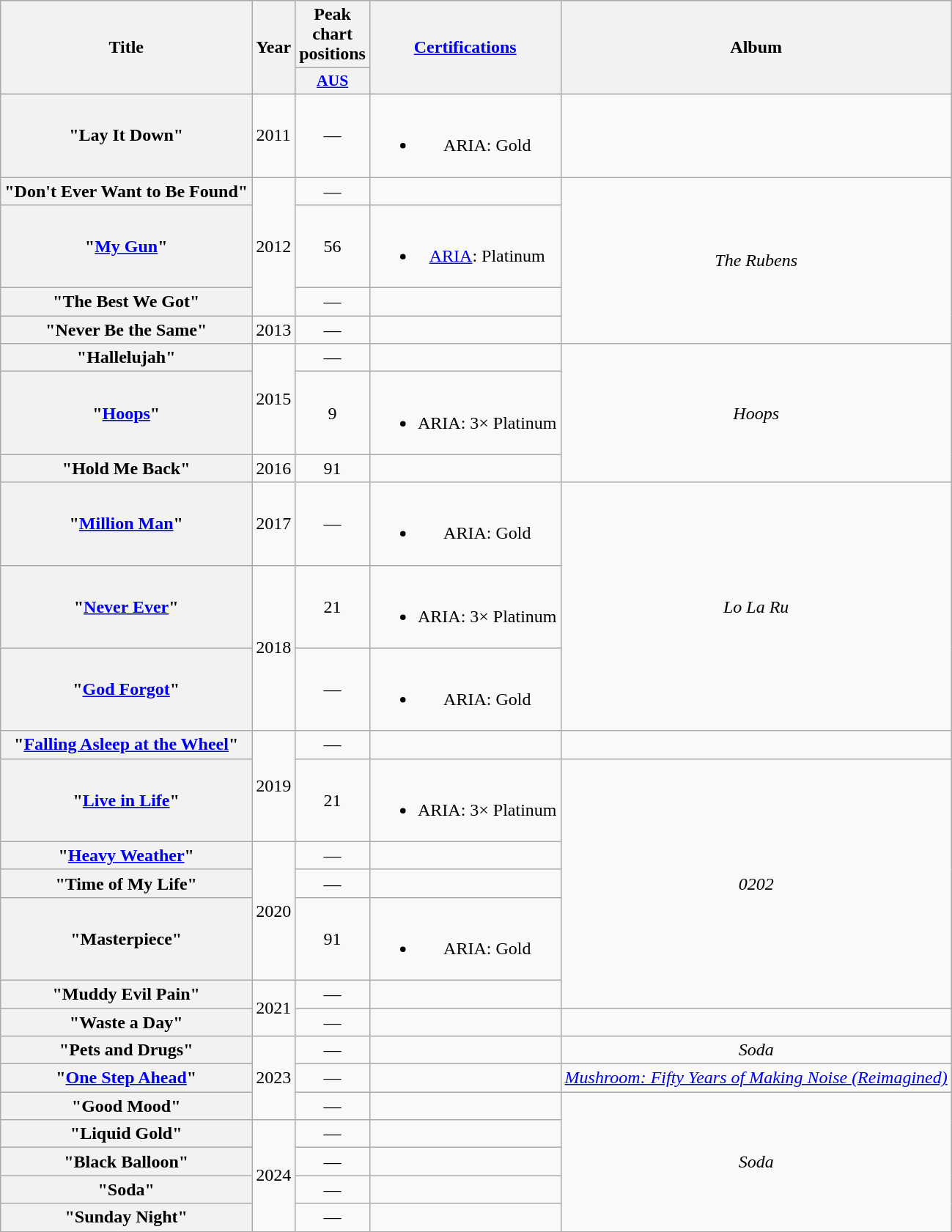<table class="wikitable plainrowheaders" style="text-align:center;">
<tr>
<th scope="col" rowspan="2">Title</th>
<th scope="col" rowspan="2">Year</th>
<th scope="col" colspan="1">Peak chart positions</th>
<th scope="col" rowspan="2"><a href='#'>Certifications</a></th>
<th scope="col" rowspan="2">Album</th>
</tr>
<tr>
<th scope="col" style="width:3em;font-size:90%;"><a href='#'>AUS</a><br></th>
</tr>
<tr>
<th scope="row">"Lay It Down"</th>
<td>2011</td>
<td>—</td>
<td><br><ul><li>ARIA: Gold</li></ul></td>
<td></td>
</tr>
<tr>
<th scope="row">"Don't Ever Want to Be Found"</th>
<td rowspan="3">2012</td>
<td>—</td>
<td></td>
<td rowspan="4"><em>The Rubens</em></td>
</tr>
<tr>
<th scope="row">"<a href='#'>My Gun</a>"</th>
<td>56</td>
<td><br><ul><li><a href='#'>ARIA</a>: Platinum</li></ul></td>
</tr>
<tr>
<th scope="row">"The Best We Got"</th>
<td>—</td>
<td></td>
</tr>
<tr>
<th scope="row">"Never Be the Same"</th>
<td>2013</td>
<td>—</td>
<td></td>
</tr>
<tr>
<th scope="row">"Hallelujah"</th>
<td rowspan="2">2015</td>
<td>—</td>
<td></td>
<td rowspan="3"><em>Hoops</em></td>
</tr>
<tr>
<th scope="row">"<a href='#'>Hoops</a>"</th>
<td>9</td>
<td><br><ul><li>ARIA: 3× Platinum</li></ul></td>
</tr>
<tr>
<th scope="row">"Hold Me Back"</th>
<td>2016</td>
<td>91</td>
<td></td>
</tr>
<tr>
<th scope="row">"<a href='#'>Million Man</a>"</th>
<td>2017</td>
<td>—</td>
<td><br><ul><li>ARIA: Gold</li></ul></td>
<td rowspan="3"><em>Lo La Ru</em></td>
</tr>
<tr>
<th scope="row">"<a href='#'>Never Ever</a>"<br></th>
<td rowspan="2">2018</td>
<td>21</td>
<td><br><ul><li>ARIA: 3× Platinum</li></ul></td>
</tr>
<tr>
<th scope="row">"<a href='#'>God Forgot</a>"</th>
<td>—</td>
<td><br><ul><li>ARIA: Gold</li></ul></td>
</tr>
<tr>
<th scope="row">"<a href='#'>Falling Asleep at the Wheel</a>"<br></th>
<td rowspan="2">2019</td>
<td>—</td>
<td></td>
<td></td>
</tr>
<tr>
<th scope="row">"<a href='#'>Live in Life</a>"</th>
<td>21</td>
<td><br><ul><li>ARIA: 3× Platinum</li></ul></td>
<td rowspan="5"><em>0202</em></td>
</tr>
<tr>
<th scope="row">"<a href='#'>Heavy Weather</a>"</th>
<td rowspan="3">2020</td>
<td>—</td>
<td></td>
</tr>
<tr>
<th scope="row">"Time of My Life"</th>
<td>—</td>
<td></td>
</tr>
<tr>
<th scope="row">"Masterpiece"</th>
<td>91</td>
<td><br><ul><li>ARIA: Gold</li></ul></td>
</tr>
<tr>
<th scope="row">"Muddy Evil Pain"</th>
<td rowspan="2">2021</td>
<td>—</td>
<td></td>
</tr>
<tr>
<th scope="row">"Waste a Day"</th>
<td>—</td>
<td></td>
<td></td>
</tr>
<tr>
<th scope="row">"Pets and Drugs"</th>
<td rowspan="3">2023</td>
<td>—</td>
<td></td>
<td><em>Soda</em></td>
</tr>
<tr>
<th scope="row">"<a href='#'>One Step Ahead</a>"</th>
<td>—</td>
<td></td>
<td><em><a href='#'>Mushroom: Fifty Years of Making Noise (Reimagined)</a></em></td>
</tr>
<tr>
<th scope="row">"Good Mood"</th>
<td>—</td>
<td></td>
<td rowspan="5"><em>Soda</em></td>
</tr>
<tr>
<th scope="row">"Liquid Gold"</th>
<td rowspan="4">2024</td>
<td>—</td>
<td></td>
</tr>
<tr>
<th scope="row">"Black Balloon"</th>
<td>—</td>
<td></td>
</tr>
<tr>
<th scope="row">"Soda"</th>
<td>—</td>
<td></td>
</tr>
<tr>
<th scope="row">"Sunday Night"</th>
<td>—</td>
<td></td>
</tr>
</table>
